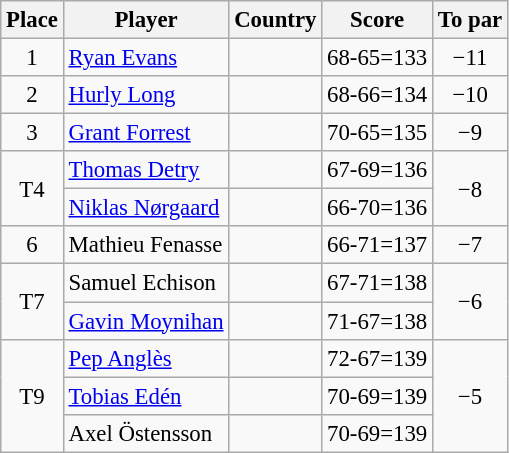<table class="wikitable" style="font-size:95%;">
<tr>
<th>Place</th>
<th>Player</th>
<th>Country</th>
<th>Score</th>
<th>To par</th>
</tr>
<tr>
<td align=center>1</td>
<td><a href='#'>Ryan Evans</a></td>
<td></td>
<td align=center>68-65=133</td>
<td align=center>−11</td>
</tr>
<tr>
<td align="center">2</td>
<td><a href='#'>Hurly Long</a></td>
<td></td>
<td align="center">68-66=134</td>
<td align="center">−10</td>
</tr>
<tr>
<td align="center">3</td>
<td><a href='#'>Grant Forrest</a></td>
<td></td>
<td align="center">70-65=135</td>
<td align="center">−9</td>
</tr>
<tr>
<td rowspan="2" align="center">T4</td>
<td><a href='#'>Thomas Detry</a></td>
<td></td>
<td align="center">67-69=136</td>
<td rowspan="2" align="center">−8</td>
</tr>
<tr>
<td><a href='#'>Niklas Nørgaard</a></td>
<td></td>
<td align=center>66-70=136</td>
</tr>
<tr>
<td align=center>6</td>
<td>Mathieu Fenasse</td>
<td></td>
<td align=center>66-71=137</td>
<td align=center>−7</td>
</tr>
<tr>
<td rowspan="2" align=center>T7</td>
<td>Samuel Echison</td>
<td></td>
<td align=center>67-71=138</td>
<td rowspan="2" align=center>−6</td>
</tr>
<tr>
<td><a href='#'>Gavin Moynihan</a></td>
<td></td>
<td align=center>71-67=138</td>
</tr>
<tr>
<td rowspan="3" align=center>T9</td>
<td><a href='#'>Pep Anglès</a></td>
<td></td>
<td align=center>72-67=139</td>
<td rowspan="3" align=center>−5</td>
</tr>
<tr>
<td><a href='#'>Tobias Edén</a></td>
<td></td>
<td align=center>70-69=139</td>
</tr>
<tr>
<td>Axel Östensson</td>
<td></td>
<td align=center>70-69=139</td>
</tr>
</table>
